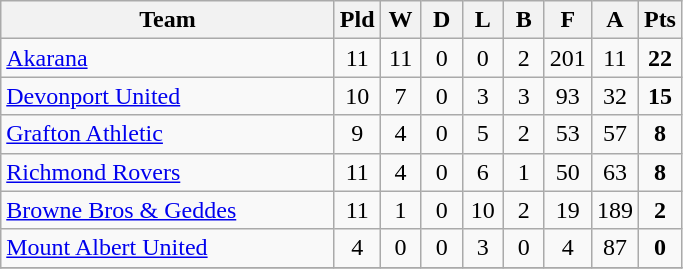<table class="wikitable" style="text-align:center;">
<tr>
<th width=215>Team</th>
<th width=20 abbr="Played">Pld</th>
<th width=20 abbr="Won">W</th>
<th width=20 abbr="Drawn">D</th>
<th width=20 abbr="Lost">L</th>
<th width=20 abbr="Bye">B</th>
<th width=20 abbr="For">F</th>
<th width=20 abbr="Against">A</th>
<th width=20 abbr="Points">Pts</th>
</tr>
<tr>
<td style="text-align:left;"><a href='#'>Akarana</a></td>
<td>11</td>
<td>11</td>
<td>0</td>
<td>0</td>
<td>2</td>
<td>201</td>
<td>11</td>
<td><strong>22</strong></td>
</tr>
<tr>
<td style="text-align:left;"><a href='#'>Devonport United</a></td>
<td>10</td>
<td>7</td>
<td>0</td>
<td>3</td>
<td>3</td>
<td>93</td>
<td>32</td>
<td><strong>15</strong></td>
</tr>
<tr>
<td style="text-align:left;"><a href='#'>Grafton Athletic</a></td>
<td>9</td>
<td>4</td>
<td>0</td>
<td>5</td>
<td>2</td>
<td>53</td>
<td>57</td>
<td><strong>8</strong></td>
</tr>
<tr>
<td style="text-align:left;"><a href='#'>Richmond Rovers</a></td>
<td>11</td>
<td>4</td>
<td>0</td>
<td>6</td>
<td>1</td>
<td>50</td>
<td>63</td>
<td><strong>8</strong></td>
</tr>
<tr>
<td style="text-align:left;"><a href='#'>Browne Bros & Geddes</a></td>
<td>11</td>
<td>1</td>
<td>0</td>
<td>10</td>
<td>2</td>
<td>19</td>
<td>189</td>
<td><strong>2</strong></td>
</tr>
<tr>
<td style="text-align:left;"><a href='#'>Mount Albert United</a></td>
<td>4</td>
<td>0</td>
<td>0</td>
<td>3</td>
<td>0</td>
<td>4</td>
<td>87</td>
<td><strong>0</strong></td>
</tr>
<tr>
</tr>
</table>
